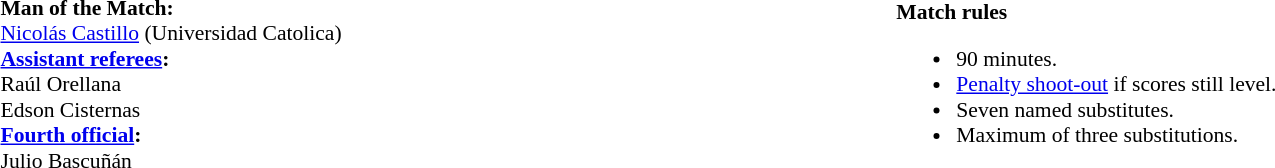<table width=100% style="font-size:90%">
<tr>
<td><br><strong>Man of the Match:</strong>
<br><a href='#'>Nicolás Castillo</a> (Universidad Catolica)
<br><strong><a href='#'>Assistant referees</a>:</strong>
<br>Raúl Orellana
<br>Edson Cisternas
<br><strong><a href='#'>Fourth official</a>:</strong>
<br>Julio Bascuñán</td>
<td><br><strong>Match rules</strong><ul><li>90 minutes.</li><li><a href='#'>Penalty shoot-out</a> if scores still level.</li><li>Seven named substitutes.</li><li>Maximum of three substitutions.</li></ul></td>
</tr>
</table>
